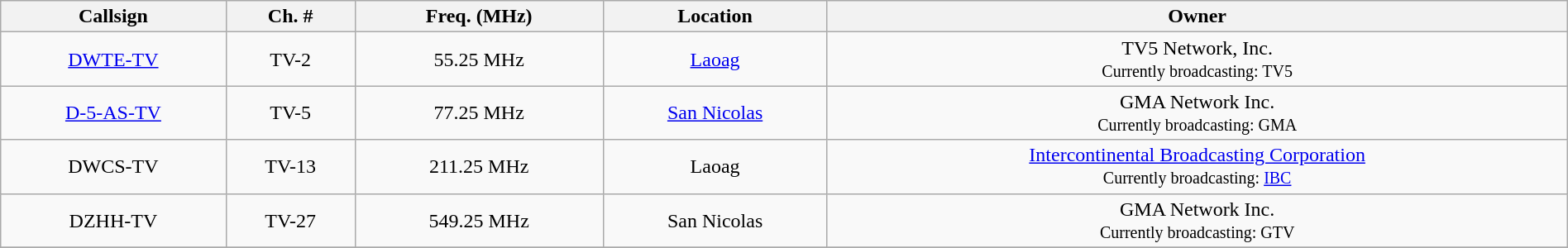<table class="wikitable" style="width:100%; text-align:center;">
<tr>
<th>Callsign</th>
<th>Ch. #</th>
<th>Freq. (MHz)</th>
<th>Location</th>
<th>Owner</th>
</tr>
<tr>
<td><a href='#'>DWTE-TV</a></td>
<td>TV-2</td>
<td>55.25 MHz</td>
<td><a href='#'>Laoag</a></td>
<td>TV5 Network, Inc.<br><small>Currently broadcasting: TV5</small></td>
</tr>
<tr>
<td><a href='#'>D-5-AS-TV</a></td>
<td>TV-5</td>
<td>77.25 MHz</td>
<td><a href='#'>San Nicolas</a></td>
<td>GMA Network Inc.<br><small>Currently broadcasting: GMA</small></td>
</tr>
<tr>
<td>DWCS-TV</td>
<td>TV-13</td>
<td>211.25 MHz</td>
<td>Laoag</td>
<td><a href='#'>Intercontinental Broadcasting Corporation</a><br><small>Currently broadcasting: <a href='#'>IBC</a></small></td>
</tr>
<tr>
<td>DZHH-TV</td>
<td>TV-27</td>
<td>549.25 MHz</td>
<td>San Nicolas</td>
<td>GMA Network Inc.<br><small>Currently broadcasting: GTV</small></td>
</tr>
<tr>
</tr>
</table>
